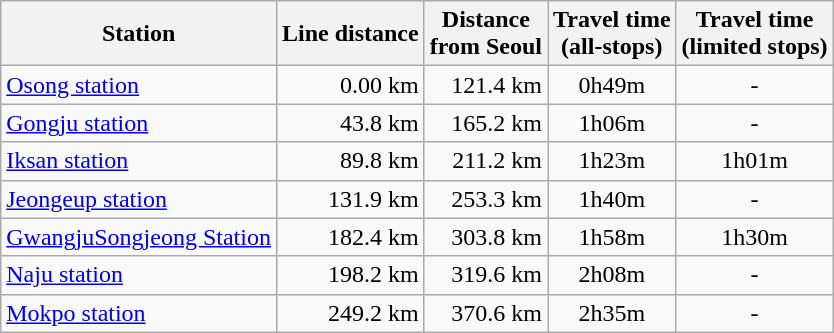<table class="wikitable">
<tr>
<th>Station</th>
<th>Line distance</th>
<th>Distance<br>from Seoul</th>
<th>Travel time<br>(all-stops)</th>
<th>Travel time<br>(limited stops)</th>
</tr>
<tr>
<td><a href='#'>Osong station</a></td>
<td align="right">0.00 km</td>
<td align="right">121.4 km</td>
<td align="center">0h49m</td>
<td align="center">-</td>
</tr>
<tr>
<td><a href='#'>Gongju station</a></td>
<td align="right">43.8 km</td>
<td align="right">165.2 km</td>
<td align="center">1h06m</td>
<td align="center">-</td>
</tr>
<tr>
<td><a href='#'>Iksan station</a></td>
<td align="right">89.8 km</td>
<td align="right">211.2 km</td>
<td align="center">1h23m</td>
<td align="center">1h01m</td>
</tr>
<tr>
<td><a href='#'>Jeongeup station</a></td>
<td align="right">131.9 km</td>
<td align="right">253.3 km</td>
<td align="center">1h40m</td>
<td align="center">-</td>
</tr>
<tr>
<td><a href='#'>GwangjuSongjeong Station</a></td>
<td align="right">182.4 km</td>
<td align="right">303.8 km</td>
<td align="center">1h58m</td>
<td align="center">1h30m</td>
</tr>
<tr>
<td><a href='#'>Naju station</a></td>
<td align="right">198.2 km</td>
<td align="right">319.6 km</td>
<td align="center">2h08m</td>
<td align="center">-</td>
</tr>
<tr>
<td><a href='#'>Mokpo station</a></td>
<td align="right">249.2 km</td>
<td align="right">370.6 km</td>
<td align="center">2h35m</td>
<td align="center">-</td>
</tr>
</table>
